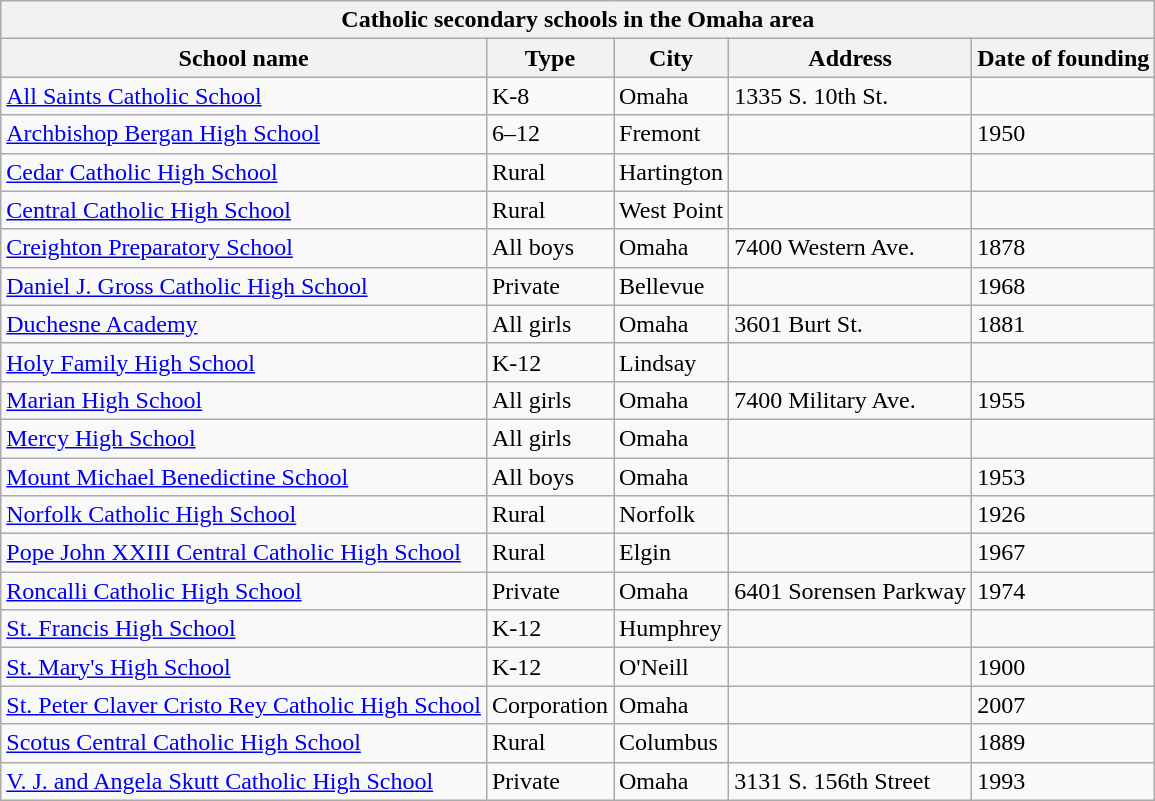<table class="wikitable">
<tr>
<th align="center" colspan="6"><strong>Catholic secondary schools in the Omaha area</strong></th>
</tr>
<tr>
<th>School name</th>
<th>Type</th>
<th>City</th>
<th>Address</th>
<th>Date of founding</th>
</tr>
<tr>
<td><a href='#'>All Saints Catholic School</a></td>
<td>K-8</td>
<td>Omaha</td>
<td>1335 S. 10th St.</td>
<td></td>
</tr>
<tr>
<td><a href='#'>Archbishop Bergan High School</a></td>
<td>6–12</td>
<td>Fremont</td>
<td></td>
<td>1950</td>
</tr>
<tr>
<td><a href='#'>Cedar Catholic High School</a></td>
<td>Rural</td>
<td>Hartington</td>
<td></td>
<td></td>
</tr>
<tr>
<td><a href='#'>Central Catholic High School</a></td>
<td>Rural</td>
<td>West Point</td>
<td></td>
<td></td>
</tr>
<tr>
<td><a href='#'>Creighton Preparatory School</a></td>
<td>All boys</td>
<td>Omaha</td>
<td>7400 Western Ave.</td>
<td>1878</td>
</tr>
<tr>
<td><a href='#'>Daniel J. Gross Catholic High School</a></td>
<td>Private</td>
<td>Bellevue</td>
<td></td>
<td>1968</td>
</tr>
<tr>
<td><a href='#'>Duchesne Academy</a></td>
<td>All girls</td>
<td>Omaha</td>
<td>3601 Burt St.</td>
<td>1881</td>
</tr>
<tr>
<td><a href='#'>Holy Family High School</a></td>
<td>K-12</td>
<td>Lindsay</td>
<td></td>
<td></td>
</tr>
<tr>
<td><a href='#'>Marian High School</a></td>
<td>All girls</td>
<td>Omaha</td>
<td>7400 Military Ave.</td>
<td>1955</td>
</tr>
<tr>
<td><a href='#'>Mercy High School</a></td>
<td>All girls</td>
<td>Omaha</td>
<td></td>
<td></td>
</tr>
<tr>
<td><a href='#'>Mount Michael Benedictine School</a></td>
<td>All boys</td>
<td>Omaha</td>
<td></td>
<td>1953</td>
</tr>
<tr>
<td><a href='#'>Norfolk Catholic High School</a></td>
<td>Rural</td>
<td>Norfolk</td>
<td></td>
<td>1926</td>
</tr>
<tr>
<td><a href='#'>Pope John XXIII Central Catholic High School</a></td>
<td>Rural</td>
<td>Elgin</td>
<td></td>
<td>1967</td>
</tr>
<tr>
<td><a href='#'>Roncalli Catholic High School</a></td>
<td>Private</td>
<td>Omaha</td>
<td>6401 Sorensen Parkway</td>
<td>1974</td>
</tr>
<tr>
<td><a href='#'>St. Francis High School</a></td>
<td>K-12</td>
<td>Humphrey</td>
<td></td>
<td></td>
</tr>
<tr>
<td><a href='#'>St. Mary's High School</a></td>
<td>K-12</td>
<td>O'Neill</td>
<td></td>
<td>1900</td>
</tr>
<tr>
<td><a href='#'>St. Peter Claver Cristo Rey Catholic High School</a></td>
<td>Corporation</td>
<td>Omaha</td>
<td></td>
<td>2007</td>
</tr>
<tr>
<td><a href='#'>Scotus Central Catholic High School</a></td>
<td>Rural</td>
<td>Columbus</td>
<td></td>
<td>1889</td>
</tr>
<tr>
<td><a href='#'>V. J. and Angela Skutt Catholic High School</a></td>
<td>Private</td>
<td>Omaha</td>
<td>3131 S. 156th Street</td>
<td>1993</td>
</tr>
</table>
